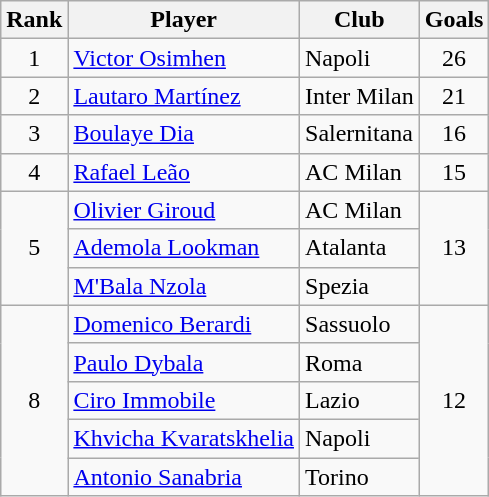<table class="wikitable" style="text-align:center">
<tr>
<th>Rank</th>
<th>Player</th>
<th>Club</th>
<th>Goals</th>
</tr>
<tr>
<td>1</td>
<td align="left"> <a href='#'>Victor Osimhen</a></td>
<td align="left">Napoli</td>
<td>26</td>
</tr>
<tr>
<td>2</td>
<td align="left"> <a href='#'>Lautaro Martínez</a></td>
<td align="left">Inter Milan</td>
<td>21</td>
</tr>
<tr>
<td>3</td>
<td align="left"> <a href='#'>Boulaye Dia</a></td>
<td align="left">Salernitana</td>
<td>16</td>
</tr>
<tr>
<td>4</td>
<td align="left"> <a href='#'>Rafael Leão</a></td>
<td align="left">AC Milan</td>
<td>15</td>
</tr>
<tr>
<td rowspan=3>5</td>
<td align="left"> <a href='#'>Olivier Giroud</a></td>
<td align="left">AC Milan</td>
<td rowspan=3>13</td>
</tr>
<tr>
<td align="left"> <a href='#'>Ademola Lookman</a></td>
<td align="left">Atalanta</td>
</tr>
<tr>
<td align="left"> <a href='#'>M'Bala Nzola</a></td>
<td align="left">Spezia</td>
</tr>
<tr>
<td rowspan=5>8</td>
<td align="left"> <a href='#'>Domenico Berardi</a></td>
<td align="left">Sassuolo</td>
<td rowspan=5>12</td>
</tr>
<tr>
<td align="left"> <a href='#'>Paulo Dybala</a></td>
<td align="left">Roma</td>
</tr>
<tr>
<td align="left"> <a href='#'>Ciro Immobile</a></td>
<td align="left">Lazio</td>
</tr>
<tr>
<td align="left"> <a href='#'>Khvicha Kvaratskhelia</a></td>
<td align="left">Napoli</td>
</tr>
<tr>
<td align="left"> <a href='#'>Antonio Sanabria</a></td>
<td align="left">Torino</td>
</tr>
</table>
